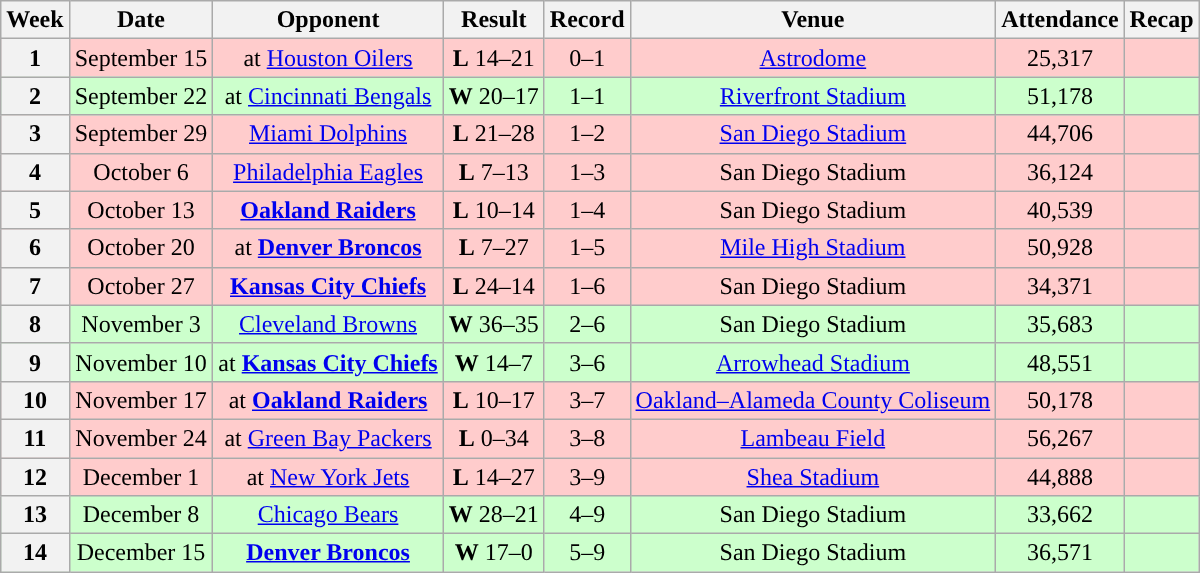<table class="wikitable" style="text-align:center">
<tr>
<th>Week</th>
<th>Date</th>
<th>Opponent</th>
<th>Result</th>
<th>Record</th>
<th>Venue</th>
<th>Attendance</th>
<th>Recap</th>
</tr>
<tr style="background:#fcc">
<th>1</th>
<td>September 15</td>
<td>at <a href='#'>Houston Oilers</a></td>
<td><strong>L</strong> 14–21</td>
<td>0–1</td>
<td><a href='#'>Astrodome</a></td>
<td>25,317</td>
<td></td>
</tr>
<tr style="background:#cfc">
<th>2</th>
<td>September 22</td>
<td>at <a href='#'>Cincinnati Bengals</a></td>
<td><strong>W</strong> 20–17</td>
<td>1–1</td>
<td><a href='#'>Riverfront Stadium</a></td>
<td>51,178</td>
<td></td>
</tr>
<tr style="background:#fcc">
<th>3</th>
<td>September 29</td>
<td><a href='#'>Miami Dolphins</a></td>
<td><strong>L</strong> 21–28</td>
<td>1–2</td>
<td><a href='#'>San Diego Stadium</a></td>
<td>44,706</td>
<td></td>
</tr>
<tr style="background:#fcc">
<th>4</th>
<td>October 6</td>
<td><a href='#'>Philadelphia Eagles</a></td>
<td><strong>L</strong> 7–13</td>
<td>1–3</td>
<td>San Diego Stadium</td>
<td>36,124</td>
<td></td>
</tr>
<tr style="background:#fcc">
<th>5</th>
<td>October 13</td>
<td><strong><a href='#'>Oakland Raiders</a></strong></td>
<td><strong>L</strong> 10–14</td>
<td>1–4</td>
<td>San Diego Stadium</td>
<td>40,539</td>
<td></td>
</tr>
<tr style="background:#fcc">
<th>6</th>
<td>October 20</td>
<td>at <strong><a href='#'>Denver Broncos</a></strong></td>
<td><strong>L</strong> 7–27</td>
<td>1–5</td>
<td><a href='#'>Mile High Stadium</a></td>
<td>50,928</td>
<td></td>
</tr>
<tr style="background:#fcc">
<th>7</th>
<td>October 27</td>
<td><strong><a href='#'>Kansas City Chiefs</a></strong></td>
<td><strong>L</strong> 24–14</td>
<td>1–6</td>
<td>San Diego Stadium</td>
<td>34,371</td>
<td></td>
</tr>
<tr style="background:#cfc">
<th>8</th>
<td>November 3</td>
<td><a href='#'>Cleveland Browns</a></td>
<td><strong>W</strong> 36–35</td>
<td>2–6</td>
<td>San Diego Stadium</td>
<td>35,683</td>
<td></td>
</tr>
<tr style="background:#cfc">
<th>9</th>
<td>November 10</td>
<td>at <strong><a href='#'>Kansas City Chiefs</a></strong></td>
<td><strong>W</strong> 14–7</td>
<td>3–6</td>
<td><a href='#'>Arrowhead Stadium</a></td>
<td>48,551</td>
<td></td>
</tr>
<tr style="background:#fcc">
<th>10</th>
<td>November 17</td>
<td>at <strong><a href='#'>Oakland Raiders</a></strong></td>
<td><strong>L</strong> 10–17</td>
<td>3–7</td>
<td><a href='#'>Oakland–Alameda County Coliseum</a></td>
<td>50,178</td>
<td></td>
</tr>
<tr style="background:#fcc">
<th>11</th>
<td>November 24</td>
<td>at <a href='#'>Green Bay Packers</a></td>
<td><strong>L</strong> 0–34</td>
<td>3–8</td>
<td><a href='#'>Lambeau Field</a></td>
<td>56,267</td>
<td></td>
</tr>
<tr style="background:#fcc">
<th>12</th>
<td>December 1</td>
<td>at <a href='#'>New York Jets</a></td>
<td><strong>L</strong> 14–27</td>
<td>3–9</td>
<td><a href='#'>Shea Stadium</a></td>
<td>44,888</td>
<td></td>
</tr>
<tr style="background:#cfc">
<th>13</th>
<td>December 8</td>
<td><a href='#'>Chicago Bears</a></td>
<td><strong>W</strong> 28–21</td>
<td>4–9</td>
<td>San Diego Stadium</td>
<td>33,662</td>
<td></td>
</tr>
<tr style="background:#cfc">
<th>14</th>
<td>December 15</td>
<td><strong><a href='#'>Denver Broncos</a></strong></td>
<td><strong>W</strong> 17–0</td>
<td>5–9</td>
<td>San Diego Stadium</td>
<td>36,571</td>
<td></td>
</tr>
</table>
